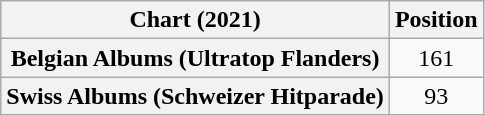<table class="wikitable sortable plainrowheaders" style="text-align:center">
<tr>
<th scope="col">Chart (2021)</th>
<th scope="col">Position</th>
</tr>
<tr>
<th scope="row">Belgian Albums (Ultratop Flanders)</th>
<td>161</td>
</tr>
<tr>
<th scope="row">Swiss Albums (Schweizer Hitparade)</th>
<td>93</td>
</tr>
</table>
